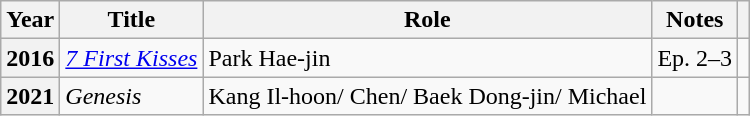<table class="wikitable plainrowheaders sortable">
<tr>
<th scope="col">Year</th>
<th scope="col">Title</th>
<th scope="col">Role</th>
<th scope="col">Notes</th>
<th scope="col" class="unsortable"></th>
</tr>
<tr>
<th scope="row">2016</th>
<td><em><a href='#'>7 First Kisses</a></em></td>
<td>Park Hae-jin</td>
<td>Ep. 2–3</td>
<td style="text-align:center"></td>
</tr>
<tr>
<th scope="row">2021</th>
<td><em>Genesis</em></td>
<td>Kang Il-hoon/ Chen/ Baek Dong-jin/ Michael</td>
<td></td>
<td style="text-align:center"></td>
</tr>
</table>
